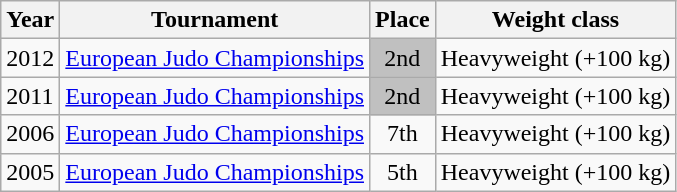<table class=wikitable>
<tr>
<th>Year</th>
<th>Tournament</th>
<th>Place</th>
<th>Weight class</th>
</tr>
<tr>
<td>2012</td>
<td><a href='#'>European Judo Championships</a></td>
<td align="center" bgcolor=silver>2nd</td>
<td>Heavyweight (+100 kg)</td>
</tr>
<tr>
<td>2011</td>
<td><a href='#'>European Judo Championships</a></td>
<td align="center" bgcolor=silver>2nd</td>
<td>Heavyweight (+100 kg)</td>
</tr>
<tr>
<td>2006</td>
<td><a href='#'>European Judo Championships</a></td>
<td align="center">7th</td>
<td>Heavyweight (+100 kg)</td>
</tr>
<tr>
<td>2005</td>
<td><a href='#'>European Judo Championships</a></td>
<td align="center">5th</td>
<td>Heavyweight (+100 kg)</td>
</tr>
</table>
